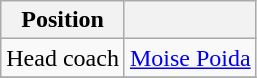<table class="wikitable">
<tr>
<th>Position</th>
<th></th>
</tr>
<tr>
<td>Head coach</td>
<td> <a href='#'>Moise Poida</a></td>
</tr>
<tr>
</tr>
</table>
